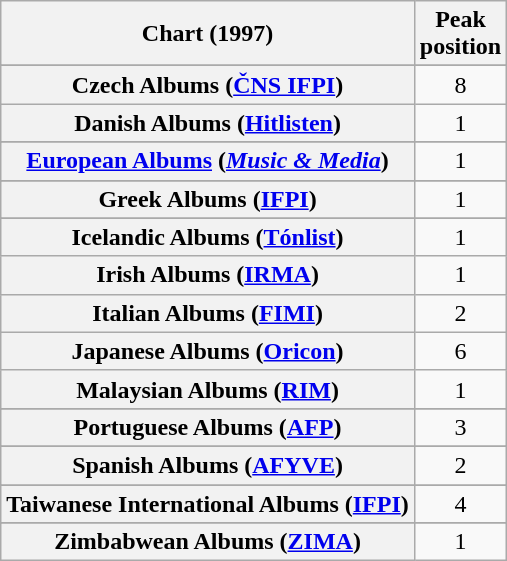<table class="wikitable sortable plainrowheaders" style="text-align:center">
<tr>
<th scope="col">Chart (1997)</th>
<th scope="col">Peak<br>position</th>
</tr>
<tr>
</tr>
<tr>
</tr>
<tr>
</tr>
<tr>
</tr>
<tr>
</tr>
<tr>
<th scope="row">Czech Albums (<a href='#'>ČNS IFPI</a>)</th>
<td>8</td>
</tr>
<tr>
<th scope="row">Danish Albums (<a href='#'>Hitlisten</a>)</th>
<td>1</td>
</tr>
<tr>
</tr>
<tr>
<th scope="row"><a href='#'>European Albums</a> (<em><a href='#'>Music & Media</a></em>)</th>
<td>1</td>
</tr>
<tr>
</tr>
<tr>
</tr>
<tr>
</tr>
<tr>
<th scope="row">Greek Albums (<a href='#'>IFPI</a>)</th>
<td>1</td>
</tr>
<tr>
</tr>
<tr>
<th scope="row">Icelandic Albums (<a href='#'>Tónlist</a>)</th>
<td>1</td>
</tr>
<tr>
<th scope="row">Irish Albums (<a href='#'>IRMA</a>)</th>
<td>1</td>
</tr>
<tr>
<th scope="row">Italian Albums (<a href='#'>FIMI</a>)</th>
<td>2</td>
</tr>
<tr>
<th scope="row">Japanese Albums (<a href='#'>Oricon</a>)</th>
<td>6</td>
</tr>
<tr>
<th scope="row">Malaysian Albums (<a href='#'>RIM</a>)</th>
<td>1</td>
</tr>
<tr>
</tr>
<tr>
</tr>
<tr>
<th scope="row">Portuguese Albums (<a href='#'>AFP</a>)</th>
<td>3</td>
</tr>
<tr>
</tr>
<tr>
<th scope="row">Spanish Albums (<a href='#'>AFYVE</a>)</th>
<td>2</td>
</tr>
<tr>
</tr>
<tr>
</tr>
<tr>
<th scope="row">Taiwanese International Albums (<a href='#'>IFPI</a>)</th>
<td>4</td>
</tr>
<tr>
</tr>
<tr>
</tr>
<tr>
<th scope="row">Zimbabwean Albums (<a href='#'>ZIMA</a>)</th>
<td>1</td>
</tr>
</table>
